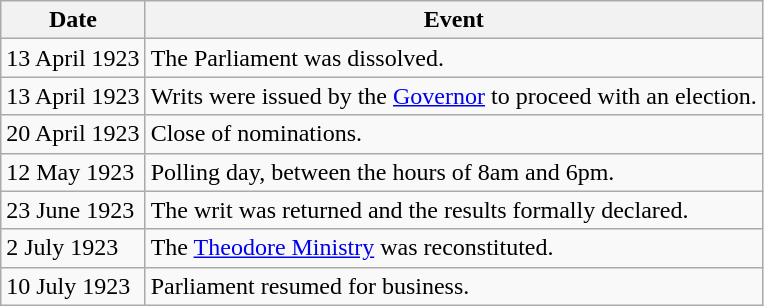<table class="wikitable">
<tr>
<th>Date</th>
<th>Event</th>
</tr>
<tr>
<td>13 April 1923</td>
<td>The Parliament was dissolved.</td>
</tr>
<tr>
<td>13 April 1923</td>
<td>Writs were issued by the <a href='#'>Governor</a> to proceed with an election.</td>
</tr>
<tr>
<td>20 April 1923</td>
<td>Close of nominations.</td>
</tr>
<tr>
<td>12 May 1923</td>
<td>Polling day, between the hours of 8am and 6pm.</td>
</tr>
<tr>
<td>23 June 1923</td>
<td>The writ was returned and the results formally declared.</td>
</tr>
<tr>
<td>2 July 1923</td>
<td>The <a href='#'>Theodore Ministry</a> was reconstituted.</td>
</tr>
<tr>
<td>10 July 1923</td>
<td>Parliament resumed for business.</td>
</tr>
</table>
